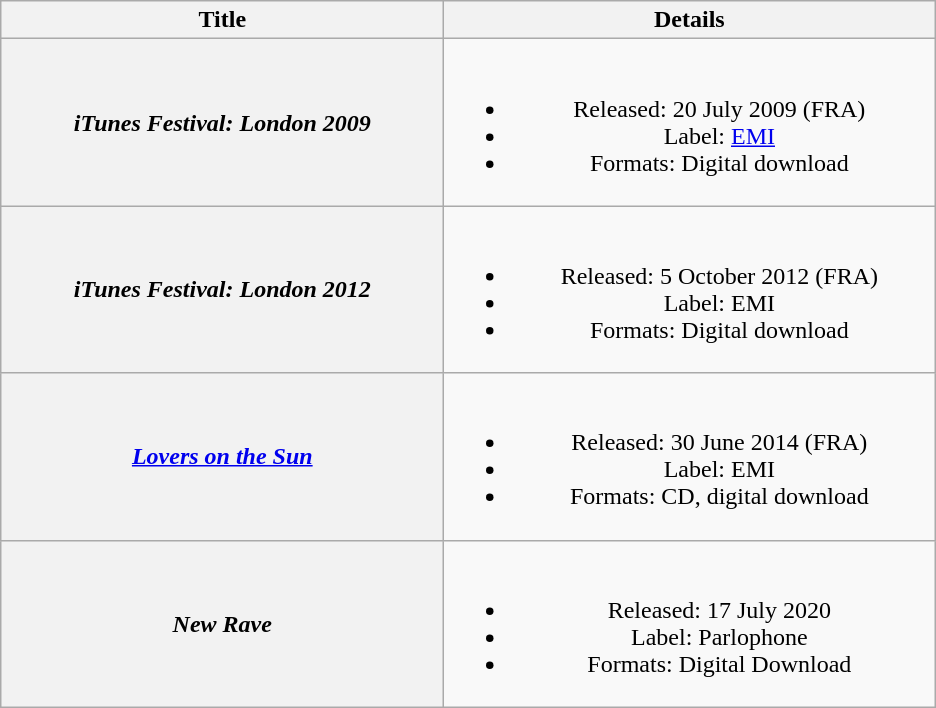<table class="wikitable plainrowheaders" style="text-align:center;">
<tr>
<th scope="col" style="width:18em;">Title</th>
<th scope="col" style="width:20em;">Details</th>
</tr>
<tr>
<th scope="row"><em>iTunes Festival: London 2009</em></th>
<td><br><ul><li>Released: 20 July 2009 <span>(FRA)</span></li><li>Label: <a href='#'>EMI</a></li><li>Formats: Digital download</li></ul></td>
</tr>
<tr>
<th scope="row"><em>iTunes Festival: London 2012</em></th>
<td><br><ul><li>Released: 5 October 2012 <span>(FRA)</span></li><li>Label: EMI</li><li>Formats: Digital download</li></ul></td>
</tr>
<tr>
<th scope="row"><em><a href='#'>Lovers on the Sun</a></em></th>
<td><br><ul><li>Released: 30 June 2014 <span>(FRA)</span></li><li>Label: EMI</li><li>Formats: CD, digital download</li></ul></td>
</tr>
<tr>
<th scope="row"><em>New Rave</em> <br></th>
<td><br><ul><li>Released: 17 July 2020</li><li>Label: Parlophone</li><li>Formats: Digital Download</li></ul></td>
</tr>
</table>
